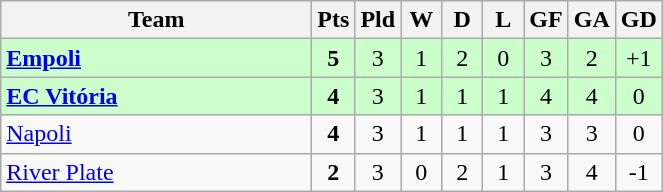<table class="wikitable" style="text-align:center;">
<tr>
<th width=200>Team</th>
<th width=20>Pts</th>
<th width=20>Pld</th>
<th width=20>W</th>
<th width=20>D</th>
<th width=20>L</th>
<th width=20>GF</th>
<th width=20>GA</th>
<th width=20>GD</th>
</tr>
<tr style="background:#ccffcc">
<td style="text-align:left"> <strong><a href='#'>Empoli</a></strong></td>
<td><strong>5</strong></td>
<td>3</td>
<td>1</td>
<td>2</td>
<td>0</td>
<td>3</td>
<td>2</td>
<td>+1</td>
</tr>
<tr style="background:#ccffcc">
<td style="text-align:left"> <strong><a href='#'>EC Vitória</a></strong></td>
<td><strong>4</strong></td>
<td>3</td>
<td>1</td>
<td>1</td>
<td>1</td>
<td>4</td>
<td>4</td>
<td>0</td>
</tr>
<tr>
<td style="text-align:left"> <a href='#'>Napoli</a></td>
<td><strong>4</strong></td>
<td>3</td>
<td>1</td>
<td>1</td>
<td>1</td>
<td>3</td>
<td>3</td>
<td>0</td>
</tr>
<tr>
<td style="text-align:left"> <a href='#'>River Plate</a></td>
<td><strong>2</strong></td>
<td>3</td>
<td>0</td>
<td>2</td>
<td>1</td>
<td>3</td>
<td>4</td>
<td>-1</td>
</tr>
</table>
